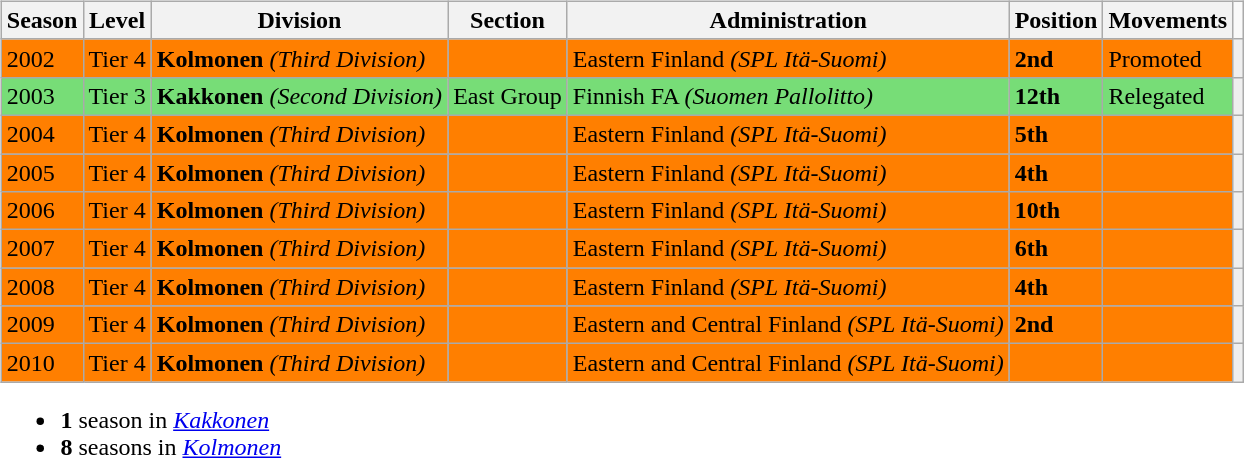<table>
<tr>
<td valign="top" width=0%><br><table class="wikitable">
<tr style="background:#f0f6fa;">
<th><strong>Season</strong></th>
<th><strong>Level</strong></th>
<th><strong>Division</strong></th>
<th><strong>Section</strong></th>
<th><strong>Administration</strong></th>
<th><strong>Position</strong></th>
<th><strong>Movements</strong></th>
</tr>
<tr>
<td style="background:#FF7F00;">2002</td>
<td style="background:#FF7F00;">Tier 4</td>
<td style="background:#FF7F00;"><strong>Kolmonen</strong> <em>(Third Division)</em></td>
<td style="background:#FF7F00;"></td>
<td style="background:#FF7F00;">Eastern Finland <em>(SPL Itä-Suomi)</em></td>
<td style="background:#FF7F00;"><strong>2nd</strong></td>
<td style="background:#FF7F00;">Promoted</td>
<th style="background:#efefef;"></th>
</tr>
<tr>
<td style="background:#77DD77;">2003</td>
<td style="background:#77DD77;">Tier 3</td>
<td style="background:#77DD77;"><strong>Kakkonen</strong> <em>(Second Division)</em></td>
<td style="background:#77DD77;">East Group</td>
<td style="background:#77DD77;">Finnish FA <em>(Suomen Pallolitto)</em></td>
<td style="background:#77DD77;"><strong>12th</strong></td>
<td style="background:#77DD77;">Relegated</td>
<th style="background:#efefef;"></th>
</tr>
<tr>
<td style="background:#FF7F00;">2004</td>
<td style="background:#FF7F00;">Tier 4</td>
<td style="background:#FF7F00;"><strong>Kolmonen</strong> <em>(Third Division)</em></td>
<td style="background:#FF7F00;"></td>
<td style="background:#FF7F00;">Eastern Finland <em>(SPL Itä-Suomi)</em></td>
<td style="background:#FF7F00;"><strong>5th</strong></td>
<td style="background:#FF7F00;"></td>
<th style="background:#efefef;"></th>
</tr>
<tr>
<td style="background:#FF7F00;">2005</td>
<td style="background:#FF7F00;">Tier 4</td>
<td style="background:#FF7F00;"><strong>Kolmonen</strong> <em>(Third Division)</em></td>
<td style="background:#FF7F00;"></td>
<td style="background:#FF7F00;">Eastern Finland <em>(SPL Itä-Suomi)</em></td>
<td style="background:#FF7F00;"><strong>4th</strong></td>
<td style="background:#FF7F00;"></td>
<th style="background:#efefef;"></th>
</tr>
<tr>
<td style="background:#FF7F00;">2006</td>
<td style="background:#FF7F00;">Tier 4</td>
<td style="background:#FF7F00;"><strong>Kolmonen</strong> <em>(Third Division)</em></td>
<td style="background:#FF7F00;"></td>
<td style="background:#FF7F00;">Eastern Finland <em>(SPL Itä-Suomi)</em></td>
<td style="background:#FF7F00;"><strong>10th</strong></td>
<td style="background:#FF7F00;"></td>
<th style="background:#efefef;"></th>
</tr>
<tr>
<td style="background:#FF7F00;">2007</td>
<td style="background:#FF7F00;">Tier 4</td>
<td style="background:#FF7F00;"><strong>Kolmonen</strong> <em>(Third Division)</em></td>
<td style="background:#FF7F00;"></td>
<td style="background:#FF7F00;">Eastern Finland <em>(SPL Itä-Suomi)</em></td>
<td style="background:#FF7F00;"><strong>6th</strong></td>
<td style="background:#FF7F00;"></td>
<th style="background:#efefef;"></th>
</tr>
<tr>
<td style="background:#FF7F00;">2008</td>
<td style="background:#FF7F00;">Tier 4</td>
<td style="background:#FF7F00;"><strong>Kolmonen</strong> <em>(Third Division)</em></td>
<td style="background:#FF7F00;"></td>
<td style="background:#FF7F00;">Eastern Finland <em>(SPL Itä-Suomi)</em></td>
<td style="background:#FF7F00;"><strong>4th</strong></td>
<td style="background:#FF7F00;"></td>
<th style="background:#efefef;"></th>
</tr>
<tr>
<td style="background:#FF7F00;">2009</td>
<td style="background:#FF7F00;">Tier 4</td>
<td style="background:#FF7F00;"><strong>Kolmonen</strong> <em>(Third Division)</em></td>
<td style="background:#FF7F00;"></td>
<td style="background:#FF7F00;">Eastern and Central Finland <em>(SPL Itä-Suomi)</em></td>
<td style="background:#FF7F00;"><strong>2nd</strong></td>
<td style="background:#FF7F00;"></td>
<th style="background:#efefef;"></th>
</tr>
<tr>
<td style="background:#FF7F00;">2010</td>
<td style="background:#FF7F00;">Tier 4</td>
<td style="background:#FF7F00;"><strong>Kolmonen</strong> <em>(Third Division)</em></td>
<td style="background:#FF7F00;"></td>
<td style="background:#FF7F00;">Eastern and Central Finland <em>(SPL Itä-Suomi)</em></td>
<td style="background:#FF7F00;"></td>
<td style="background:#FF7F00;"></td>
<th style="background:#efefef;"></th>
</tr>
</table>
<ul><li><strong>1</strong> season in <em><a href='#'>Kakkonen</a></em></li><li><strong>8</strong> seasons in <em><a href='#'>Kolmonen</a></em></li></ul></td>
</tr>
</table>
